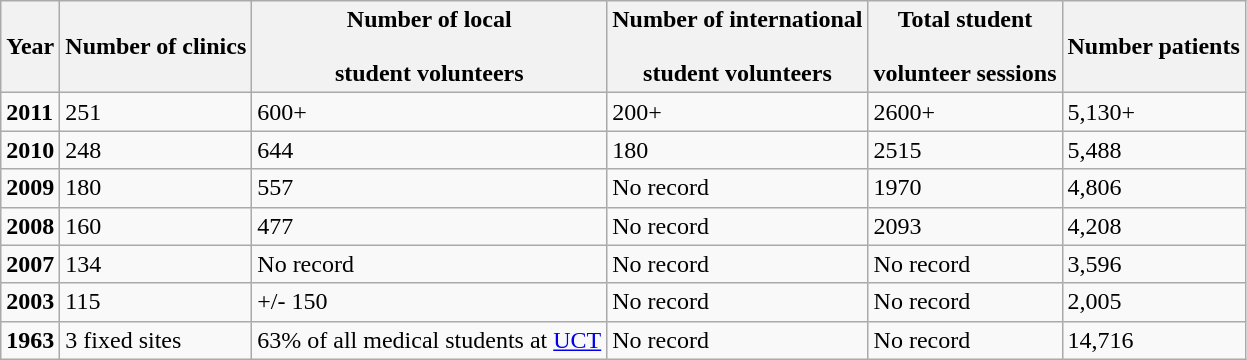<table class="wikitable">
<tr>
<th>Year</th>
<th>Number of clinics</th>
<th>Number of local <br><br>student volunteers</th>
<th>Number of international <br><br>student volunteers</th>
<th>Total student <br><br>volunteer sessions</th>
<th>Number patients</th>
</tr>
<tr>
<td><strong>2011</strong></td>
<td>251</td>
<td>600+</td>
<td>200+</td>
<td>2600+</td>
<td>5,130+</td>
</tr>
<tr>
<td><strong>2010</strong></td>
<td>248</td>
<td>644</td>
<td>180</td>
<td>2515</td>
<td>5,488</td>
</tr>
<tr>
<td><strong>2009</strong></td>
<td>180</td>
<td>557</td>
<td>No record</td>
<td>1970</td>
<td>4,806</td>
</tr>
<tr>
<td><strong>2008</strong></td>
<td>160</td>
<td>477</td>
<td>No record</td>
<td>2093</td>
<td>4,208</td>
</tr>
<tr>
<td><strong>2007</strong></td>
<td>134</td>
<td>No record</td>
<td>No record</td>
<td>No record</td>
<td>3,596</td>
</tr>
<tr>
<td><strong>2003</strong></td>
<td>115</td>
<td>+/- 150</td>
<td>No record</td>
<td>No record</td>
<td>2,005</td>
</tr>
<tr>
<td><strong>1963</strong></td>
<td>3 fixed sites</td>
<td>63% of all medical students at <a href='#'>UCT</a></td>
<td>No record</td>
<td>No record</td>
<td>14,716</td>
</tr>
</table>
